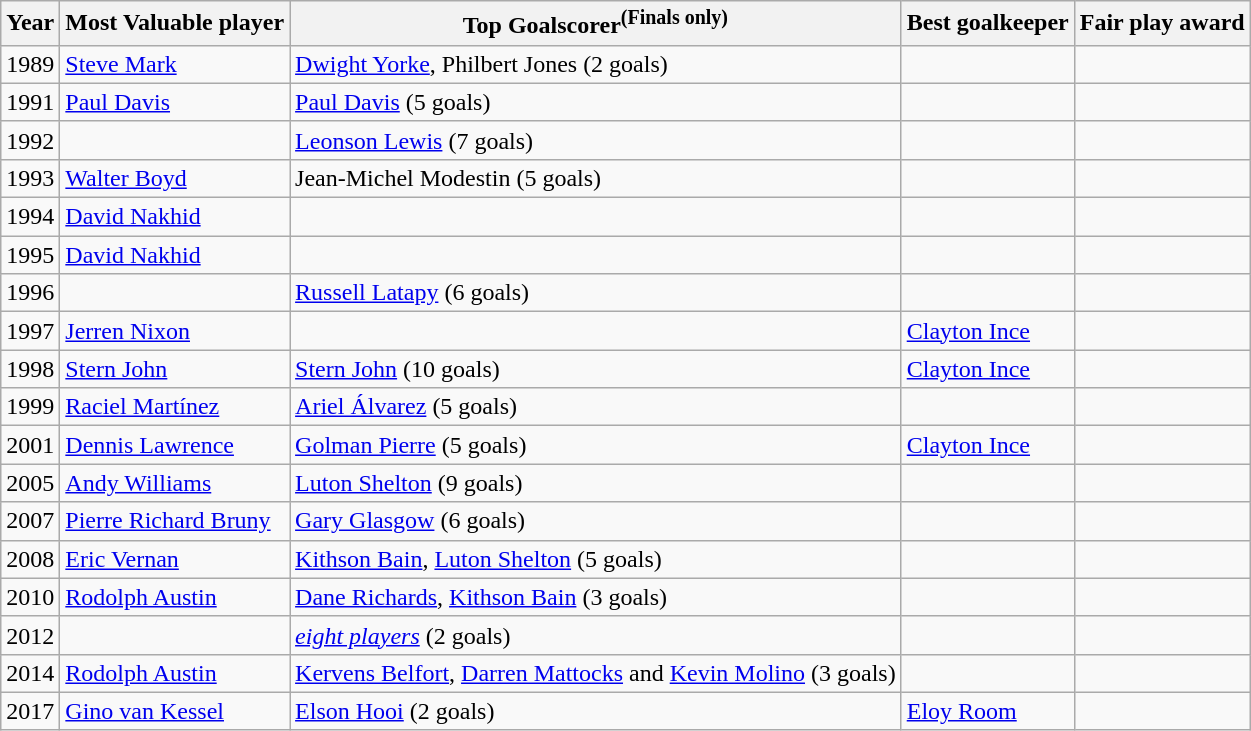<table class="wikitable">
<tr>
<th>Year</th>
<th>Most Valuable player</th>
<th>Top Goalscorer<sup>(Finals only)</sup></th>
<th>Best goalkeeper</th>
<th>Fair play award</th>
</tr>
<tr>
<td>1989</td>
<td> <a href='#'>Steve Mark</a></td>
<td> <a href='#'>Dwight Yorke</a>,  Philbert Jones (2 goals)</td>
<td></td>
<td></td>
</tr>
<tr>
<td>1991</td>
<td> <a href='#'>Paul Davis</a></td>
<td> <a href='#'>Paul Davis</a> (5 goals)</td>
<td></td>
<td></td>
</tr>
<tr>
<td>1992</td>
<td></td>
<td> <a href='#'>Leonson Lewis</a> (7 goals)</td>
<td></td>
<td></td>
</tr>
<tr>
<td>1993</td>
<td> <a href='#'>Walter Boyd</a></td>
<td> Jean-Michel Modestin (5 goals)</td>
<td></td>
<td></td>
</tr>
<tr>
<td>1994</td>
<td> <a href='#'>David Nakhid</a></td>
<td></td>
<td></td>
<td></td>
</tr>
<tr>
<td>1995</td>
<td> <a href='#'>David Nakhid</a></td>
<td></td>
<td></td>
<td></td>
</tr>
<tr>
<td>1996</td>
<td></td>
<td> <a href='#'>Russell Latapy</a> (6 goals)</td>
<td></td>
<td></td>
</tr>
<tr>
<td>1997</td>
<td> <a href='#'>Jerren Nixon</a></td>
<td></td>
<td> <a href='#'>Clayton Ince</a></td>
<td></td>
</tr>
<tr>
<td>1998</td>
<td> <a href='#'>Stern John</a></td>
<td> <a href='#'>Stern John</a> (10 goals)</td>
<td> <a href='#'>Clayton Ince</a></td>
<td></td>
</tr>
<tr>
<td>1999</td>
<td> <a href='#'>Raciel Martínez</a></td>
<td> <a href='#'>Ariel Álvarez</a> (5 goals)</td>
<td></td>
<td></td>
</tr>
<tr>
<td>2001</td>
<td> <a href='#'>Dennis Lawrence</a></td>
<td> <a href='#'>Golman Pierre</a> (5 goals)</td>
<td> <a href='#'>Clayton Ince</a></td>
<td></td>
</tr>
<tr>
<td>2005</td>
<td> <a href='#'>Andy Williams</a></td>
<td> <a href='#'>Luton Shelton</a> (9 goals)</td>
<td></td>
<td></td>
</tr>
<tr>
<td>2007</td>
<td> <a href='#'>Pierre Richard Bruny</a></td>
<td> <a href='#'>Gary Glasgow</a> (6 goals)</td>
<td></td>
<td></td>
</tr>
<tr>
<td>2008</td>
<td> <a href='#'>Eric Vernan</a></td>
<td> <a href='#'>Kithson Bain</a>,  <a href='#'>Luton Shelton</a> (5 goals)</td>
<td></td>
<td></td>
</tr>
<tr>
<td>2010</td>
<td> <a href='#'>Rodolph Austin</a></td>
<td> <a href='#'>Dane Richards</a>,  <a href='#'>Kithson Bain</a> (3 goals)</td>
<td></td>
<td></td>
</tr>
<tr>
<td>2012</td>
<td></td>
<td><em><a href='#'>eight players</a></em> (2 goals)</td>
<td></td>
<td></td>
</tr>
<tr>
<td>2014</td>
<td> <a href='#'>Rodolph Austin</a></td>
<td> <a href='#'>Kervens Belfort</a>,  <a href='#'>Darren Mattocks</a> and  <a href='#'>Kevin Molino</a> (3 goals)</td>
<td></td>
<td></td>
</tr>
<tr>
<td>2017</td>
<td> <a href='#'>Gino van Kessel</a></td>
<td> <a href='#'>Elson Hooi</a> (2 goals)</td>
<td> <a href='#'>Eloy Room</a></td>
<td></td>
</tr>
</table>
